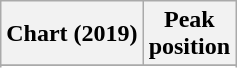<table class="wikitable sortable plainrowheaders" style="text-align:center">
<tr>
<th scope="col">Chart (2019)</th>
<th scope="col">Peak<br>position</th>
</tr>
<tr>
</tr>
<tr>
</tr>
</table>
